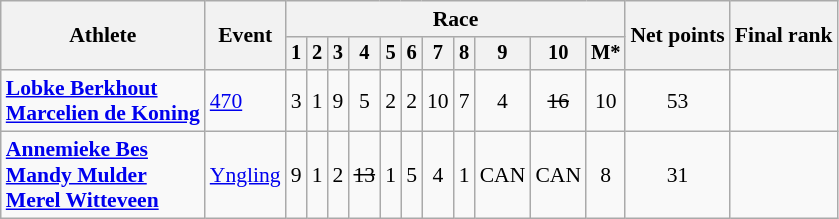<table class="wikitable" style="font-size:90%">
<tr>
<th rowspan=2>Athlete</th>
<th rowspan=2>Event</th>
<th colspan=11>Race</th>
<th rowspan=2>Net points</th>
<th rowspan=2>Final rank</th>
</tr>
<tr style="font-size:95%">
<th>1</th>
<th>2</th>
<th>3</th>
<th>4</th>
<th>5</th>
<th>6</th>
<th>7</th>
<th>8</th>
<th>9</th>
<th>10</th>
<th>M*</th>
</tr>
<tr align=center>
<td align=left><strong><a href='#'>Lobke Berkhout</a><br><a href='#'>Marcelien de Koning</a></strong></td>
<td align=left><a href='#'>470</a></td>
<td>3</td>
<td>1</td>
<td>9</td>
<td>5</td>
<td>2</td>
<td>2</td>
<td>10</td>
<td>7</td>
<td>4</td>
<td><s>16</s></td>
<td>10</td>
<td>53</td>
<td></td>
</tr>
<tr align=center>
<td align=left><strong><a href='#'>Annemieke Bes</a><br><a href='#'>Mandy Mulder</a><br><a href='#'>Merel Witteveen</a></strong></td>
<td align=left><a href='#'>Yngling</a></td>
<td>9</td>
<td>1</td>
<td>2</td>
<td><s>13</s></td>
<td>1</td>
<td>5</td>
<td>4</td>
<td>1</td>
<td>CAN</td>
<td>CAN</td>
<td>8</td>
<td>31</td>
<td></td>
</tr>
</table>
